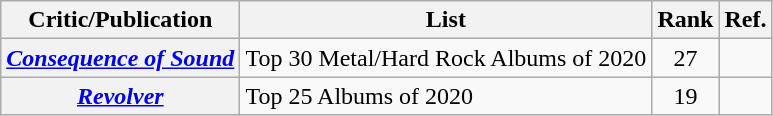<table class="wikitable plainrowheaders">
<tr>
<th>Critic/Publication</th>
<th>List</th>
<th>Rank</th>
<th>Ref.</th>
</tr>
<tr>
<th scope="row"><em><a href='#'>Consequence of Sound</a></em></th>
<td>Top 30 Metal/Hard Rock Albums of 2020</td>
<td style="text-align:center;">27</td>
<td style="text-align:center;"></td>
</tr>
<tr>
<th scope="row"><em><a href='#'>Revolver</a></em></th>
<td>Top 25 Albums of 2020</td>
<td style="text-align:center;">19</td>
<td style="text-align:center;"></td>
</tr>
</table>
